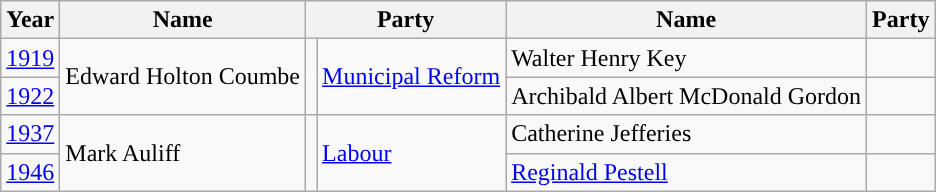<table class="wikitable">
<tr>
<th>Year</th>
<th>Name</th>
<th colspan=2>Party</th>
<th>Name</th>
<th colspan=2>Party</th>
</tr>
<tr>
<td><a href='#'>1919</a></td>
<td rowspan=2>Edward Holton Coumbe</td>
<td rowspan=2 style="background-color: "></td>
<td rowspan=2><a href='#'>Municipal Reform</a></td>
<td>Walter Henry Key</td>
<td></td>
</tr>
<tr>
<td><a href='#'>1922</a></td>
<td>Archibald Albert McDonald Gordon</td>
<td></td>
</tr>
<tr>
<td><a href='#'>1937</a></td>
<td rowspan=2>Mark Auliff</td>
<td rowspan=2 style="background-color: "></td>
<td rowspan=2><a href='#'>Labour</a></td>
<td>Catherine Jefferies</td>
<td></td>
</tr>
<tr>
<td><a href='#'>1946</a></td>
<td><a href='#'>Reginald Pestell</a></td>
<td></td>
</tr>
</table>
